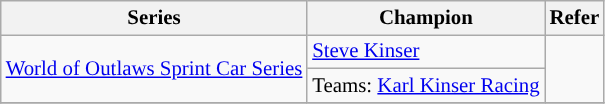<table class="wikitable" style="font-size:87%;">
<tr>
<th>Series</th>
<th>Champion</th>
<th>Refer</th>
</tr>
<tr>
<td rowspan=2><a href='#'>World of Outlaws Sprint Car Series</a></td>
<td> <a href='#'>Steve Kinser</a></td>
<td rowspan=2></td>
</tr>
<tr>
<td>Teams:  <a href='#'>Karl Kinser Racing</a></td>
</tr>
<tr>
</tr>
</table>
